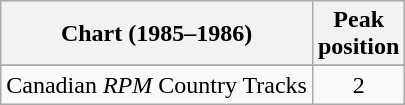<table class="wikitable sortable">
<tr>
<th align="left">Chart (1985–1986)</th>
<th align="center">Peak<br>position</th>
</tr>
<tr>
</tr>
<tr>
<td align="left">Canadian <em>RPM</em> Country Tracks</td>
<td align="center">2</td>
</tr>
</table>
